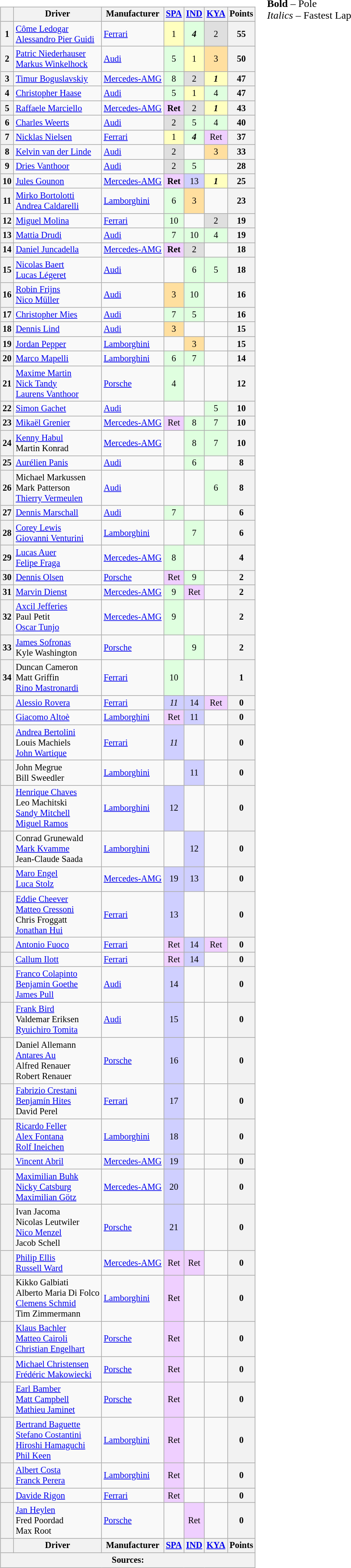<table>
<tr>
<td><br><table class="wikitable" style="font-size:85%; text-align:center;">
<tr>
<th></th>
<th>Driver</th>
<th>Manufacturer</th>
<th><a href='#'>SPA</a><br></th>
<th><a href='#'>IND</a><br></th>
<th><a href='#'>KYA</a><br></th>
<th>Points</th>
</tr>
<tr>
<th>1</th>
<td align="left"> <a href='#'>Côme Ledogar</a><br> <a href='#'>Alessandro Pier Guidi</a></td>
<td align="left"><a href='#'>Ferrari</a></td>
<td style="background:#FFFFBF;">1</td>
<td style="background:#DFFFDF;"><strong><em>4</em></strong></td>
<td style="background:#DFDFDF;">2</td>
<th>55</th>
</tr>
<tr>
<th>2</th>
<td align="left"> <a href='#'>Patric Niederhauser</a><br> <a href='#'>Markus Winkelhock</a></td>
<td align="left"><a href='#'>Audi</a></td>
<td style="background:#DFFFDF;">5</td>
<td style="background:#FFFFBF;">1</td>
<td style="background:#FFDF9F;">3</td>
<th>50</th>
</tr>
<tr>
<th>3</th>
<td align="left"> <a href='#'>Timur Boguslavskiy</a></td>
<td align="left"><a href='#'>Mercedes-AMG</a></td>
<td style="background:#DFFFDF;">8</td>
<td style="background:#DFDFDF;">2</td>
<td style="background:#FFFFBF;"><strong><em>1</em></strong></td>
<th>47</th>
</tr>
<tr>
<th>4</th>
<td align="left"> <a href='#'>Christopher Haase</a></td>
<td align="left"><a href='#'>Audi</a></td>
<td style="background:#DFFFDF;">5</td>
<td style="background:#FFFFBF;">1</td>
<td style="background:#DFFFDF;">4</td>
<th>47</th>
</tr>
<tr>
<th>5</th>
<td align="left"> <a href='#'>Raffaele Marciello</a></td>
<td align="left"><a href='#'>Mercedes-AMG</a></td>
<td style="background:#EFCFFF;"><strong>Ret</strong></td>
<td style="background:#DFDFDF;">2</td>
<td style="background:#FFFFBF;"><strong><em>1</em></strong></td>
<th>43</th>
</tr>
<tr>
<th>6</th>
<td align="left"> <a href='#'>Charles Weerts</a></td>
<td align="left"><a href='#'>Audi</a></td>
<td style="background:#DFDFDF;">2</td>
<td style="background:#DFFFDF;">5</td>
<td style="background:#DFFFDF;">4</td>
<th>40</th>
</tr>
<tr>
<th>7</th>
<td align="left"> <a href='#'>Nicklas Nielsen</a></td>
<td align="left"><a href='#'>Ferrari</a></td>
<td style="background:#FFFFBF;">1</td>
<td style="background:#DFFFDF;"><strong><em>4</em></strong></td>
<td style="background:#EFCFFF;">Ret</td>
<th>37</th>
</tr>
<tr>
<th>8</th>
<td align="left"> <a href='#'>Kelvin van der Linde</a></td>
<td align="left"><a href='#'>Audi</a></td>
<td style="background:#DFDFDF;">2</td>
<td></td>
<td style="background:#FFDF9F;">3</td>
<th>33</th>
</tr>
<tr>
<th>9</th>
<td align="left"> <a href='#'>Dries Vanthoor</a></td>
<td align="left"><a href='#'>Audi</a></td>
<td style="background:#DFDFDF;">2</td>
<td style="background:#DFFFDF;">5</td>
<td></td>
<th>28</th>
</tr>
<tr>
<th>10</th>
<td align="left"> <a href='#'>Jules Gounon</a></td>
<td align="left"><a href='#'>Mercedes-AMG</a></td>
<td style="background:#EFCFFF;"><strong>Ret</strong></td>
<td style="background:#CFCFFF;">13</td>
<td style="background:#FFFFBF;"><strong><em>1</em></strong></td>
<th>25</th>
</tr>
<tr>
<th>11</th>
<td align="left"> <a href='#'>Mirko Bortolotti</a><br> <a href='#'>Andrea Caldarelli</a></td>
<td align="left"><a href='#'>Lamborghini</a></td>
<td style="background:#DFFFDF;">6</td>
<td style="background:#FFDF9F;">3</td>
<td></td>
<th>23</th>
</tr>
<tr>
<th>12</th>
<td align="left"> <a href='#'>Miguel Molina</a></td>
<td align="left"><a href='#'>Ferrari</a></td>
<td style="background:#DFFFDF;">10</td>
<td></td>
<td style="background:#DFDFDF;">2</td>
<th>19</th>
</tr>
<tr>
<th>13</th>
<td align="left"> <a href='#'>Mattia Drudi</a></td>
<td align="left"><a href='#'>Audi</a></td>
<td style="background:#DFFFDF;">7</td>
<td style="background:#DFFFDF;">10</td>
<td style="background:#DFFFDF;">4</td>
<th>19</th>
</tr>
<tr>
<th>14</th>
<td align="left"> <a href='#'>Daniel Juncadella</a></td>
<td align="left"><a href='#'>Mercedes-AMG</a></td>
<td style="background:#EFCFFF;"><strong>Ret</strong></td>
<td style="background:#DFDFDF;">2</td>
<td></td>
<th>18</th>
</tr>
<tr>
<th>15</th>
<td align="left"> <a href='#'>Nicolas Baert</a><br> <a href='#'>Lucas Légeret</a></td>
<td align="left"><a href='#'>Audi</a></td>
<td></td>
<td style="background:#DFFFDF;">6</td>
<td style="background:#DFFFDF;">5</td>
<th>18</th>
</tr>
<tr>
<th>16</th>
<td align="left"> <a href='#'>Robin Frijns</a><br> <a href='#'>Nico Müller</a></td>
<td align="left"><a href='#'>Audi</a></td>
<td style="background:#FFDF9F;">3</td>
<td style="background:#DFFFDF;">10</td>
<td></td>
<th>16</th>
</tr>
<tr>
<th>17</th>
<td align="left"> <a href='#'>Christopher Mies</a></td>
<td align="left"><a href='#'>Audi</a></td>
<td style="background:#DFFFDF;">7</td>
<td style="background:#DFFFDF;">5</td>
<td></td>
<th>16</th>
</tr>
<tr>
<th>18</th>
<td align="left"> <a href='#'>Dennis Lind</a></td>
<td align="left"><a href='#'>Audi</a></td>
<td style="background:#FFDF9F;">3</td>
<td></td>
<td></td>
<th>15</th>
</tr>
<tr>
<th>19</th>
<td align="left"> <a href='#'>Jordan Pepper</a></td>
<td align="left"><a href='#'>Lamborghini</a></td>
<td></td>
<td style="background:#FFDF9F;">3</td>
<td></td>
<th>15</th>
</tr>
<tr>
<th>20</th>
<td align="left"> <a href='#'>Marco Mapelli</a></td>
<td align="left"><a href='#'>Lamborghini</a></td>
<td style="background:#DFFFDF;">6</td>
<td style="background:#DFFFDF;">7</td>
<td></td>
<th>14</th>
</tr>
<tr>
<th>21</th>
<td align="left"> <a href='#'>Maxime Martin</a><br> <a href='#'>Nick Tandy</a><br> <a href='#'>Laurens Vanthoor</a></td>
<td align="left"><a href='#'>Porsche</a></td>
<td style="background:#DFFFDF;">4</td>
<td></td>
<td></td>
<th>12</th>
</tr>
<tr>
<th>22</th>
<td align="left"> <a href='#'>Simon Gachet</a></td>
<td align="left"><a href='#'>Audi</a></td>
<td></td>
<td></td>
<td style="background:#DFFFDF;">5</td>
<th>10</th>
</tr>
<tr>
<th>23</th>
<td align="left"> <a href='#'>Mikaël Grenier</a></td>
<td align="left"><a href='#'>Mercedes-AMG</a></td>
<td style="background:#EFCFFF;">Ret</td>
<td style="background:#DFFFDF;">8</td>
<td style="background:#DFFFDF;">7</td>
<th>10</th>
</tr>
<tr>
<th>24</th>
<td align="left"> <a href='#'>Kenny Habul</a><br> Martin Konrad</td>
<td align="left"><a href='#'>Mercedes-AMG</a></td>
<td></td>
<td style="background:#DFFFDF;">8</td>
<td style="background:#DFFFDF;">7</td>
<th>10</th>
</tr>
<tr>
<th>25</th>
<td align="left"> <a href='#'>Aurélien Panis</a></td>
<td align="left"><a href='#'>Audi</a></td>
<td></td>
<td style="background:#DFFFDF;">6</td>
<td></td>
<th>8</th>
</tr>
<tr>
<th>26</th>
<td align="left"> Michael Markussen<br> Mark Patterson<br> <a href='#'>Thierry Vermeulen</a></td>
<td align="left"><a href='#'>Audi</a></td>
<td></td>
<td></td>
<td style="background:#DFFFDF;">6</td>
<th>8</th>
</tr>
<tr>
<th>27</th>
<td align="left"> <a href='#'>Dennis Marschall</a></td>
<td align="left"><a href='#'>Audi</a></td>
<td style="background:#DFFFDF;">7</td>
<td></td>
<td></td>
<th>6</th>
</tr>
<tr>
<th>28</th>
<td align="left"> <a href='#'>Corey Lewis</a><br> <a href='#'>Giovanni Venturini</a></td>
<td align="left"><a href='#'>Lamborghini</a></td>
<td></td>
<td style="background:#DFFFDF;">7</td>
<td></td>
<th>6</th>
</tr>
<tr>
<th>29</th>
<td align="left"> <a href='#'>Lucas Auer</a><br> <a href='#'>Felipe Fraga</a></td>
<td align="left"><a href='#'>Mercedes-AMG</a></td>
<td style="background:#DFFFDF;">8</td>
<td></td>
<td></td>
<th>4</th>
</tr>
<tr>
<th>30</th>
<td align="left"> <a href='#'>Dennis Olsen</a></td>
<td align="left"><a href='#'>Porsche</a></td>
<td style="background:#EFCFFF;">Ret</td>
<td style="background:#DFFFDF;">9</td>
<td></td>
<th>2</th>
</tr>
<tr>
<th>31</th>
<td align="left"> <a href='#'>Marvin Dienst</a></td>
<td align="left"><a href='#'>Mercedes-AMG</a></td>
<td style="background:#DFFFDF;">9</td>
<td style="background:#EFCFFF;">Ret</td>
<td></td>
<th>2</th>
</tr>
<tr>
<th>32</th>
<td align="left"> <a href='#'>Axcil Jefferies</a><br> Paul Petit<br> <a href='#'>Oscar Tunjo</a></td>
<td align="left"><a href='#'>Mercedes-AMG</a></td>
<td style="background:#DFFFDF;">9</td>
<td></td>
<td></td>
<th>2</th>
</tr>
<tr>
<th>33</th>
<td align="left"> <a href='#'>James Sofronas</a><br> Kyle Washington</td>
<td align="left"><a href='#'>Porsche</a></td>
<td></td>
<td style="background:#DFFFDF;">9</td>
<td></td>
<th>2</th>
</tr>
<tr>
<th>34</th>
<td align="left"> Duncan Cameron<br> Matt Griffin<br> <a href='#'>Rino Mastronardi</a></td>
<td align="left"><a href='#'>Ferrari</a></td>
<td style="background:#DFFFDF;">10</td>
<td></td>
<td></td>
<th>1</th>
</tr>
<tr>
<th></th>
<td align="left"> <a href='#'>Alessio Rovera</a></td>
<td align="left"><a href='#'>Ferrari</a></td>
<td style="background:#CFCFFF;"><em>11</em></td>
<td style="background:#CFCFFF;">14</td>
<td style="background:#EFCFFF;">Ret</td>
<th>0</th>
</tr>
<tr>
<th></th>
<td align="left"> <a href='#'>Giacomo Altoè</a></td>
<td align="left"><a href='#'>Lamborghini</a></td>
<td style="background:#EFCFFF;">Ret</td>
<td style="background:#CFCFFF;">11</td>
<td></td>
<th>0</th>
</tr>
<tr>
<th></th>
<td align="left"> <a href='#'>Andrea Bertolini</a><br> Louis Machiels<br> <a href='#'>John Wartique</a></td>
<td align="left"><a href='#'>Ferrari</a></td>
<td style="background:#CFCFFF;"><em>11</em></td>
<td></td>
<td></td>
<th>0</th>
</tr>
<tr>
<th></th>
<td align="left"> John Megrue<br> Bill Sweedler</td>
<td align="left"><a href='#'>Lamborghini</a></td>
<td></td>
<td style="background:#CFCFFF;">11</td>
<td></td>
<th>0</th>
</tr>
<tr>
<th></th>
<td align="left"> <a href='#'>Henrique Chaves</a><br> Leo Machitski<br> <a href='#'>Sandy Mitchell</a><br> <a href='#'>Miguel Ramos</a></td>
<td align="left"><a href='#'>Lamborghini</a></td>
<td style="background:#CFCFFF;">12</td>
<td></td>
<td></td>
<th>0</th>
</tr>
<tr>
<th></th>
<td align="left"> Conrad Grunewald<br> <a href='#'>Mark Kvamme</a><br> Jean-Claude Saada</td>
<td align="left"><a href='#'>Lamborghini</a></td>
<td></td>
<td style="background:#CFCFFF;">12</td>
<td></td>
<th>0</th>
</tr>
<tr>
<th></th>
<td align="left"> <a href='#'>Maro Engel</a><br> <a href='#'>Luca Stolz</a></td>
<td align="left"><a href='#'>Mercedes-AMG</a></td>
<td style="background:#CFCFFF;">19</td>
<td style="background:#CFCFFF;">13</td>
<td></td>
<th>0</th>
</tr>
<tr>
<th></th>
<td align="left"> <a href='#'>Eddie Cheever</a><br> <a href='#'>Matteo Cressoni</a><br> Chris Froggatt<br> <a href='#'>Jonathan Hui</a></td>
<td align="left"><a href='#'>Ferrari</a></td>
<td style="background:#CFCFFF;">13</td>
<td></td>
<td></td>
<th>0</th>
</tr>
<tr>
<th></th>
<td align="left"> <a href='#'>Antonio Fuoco</a></td>
<td align="left"><a href='#'>Ferrari</a></td>
<td style="background:#EFCFFF;">Ret</td>
<td style="background:#CFCFFF;">14</td>
<td style="background:#EFCFFF;">Ret</td>
<th>0</th>
</tr>
<tr>
<th></th>
<td align="left"> <a href='#'>Callum Ilott</a></td>
<td align="left"><a href='#'>Ferrari</a></td>
<td style="background:#EFCFFF;">Ret</td>
<td style="background:#CFCFFF;">14</td>
<td></td>
<th>0</th>
</tr>
<tr>
<th></th>
<td align="left"> <a href='#'>Franco Colapinto</a><br> <a href='#'>Benjamin Goethe</a><br> <a href='#'>James Pull</a></td>
<td align="left"><a href='#'>Audi</a></td>
<td style="background:#CFCFFF;">14</td>
<td></td>
<td></td>
<th>0</th>
</tr>
<tr>
<th></th>
<td align="left"> <a href='#'>Frank Bird</a><br> Valdemar Eriksen<br> <a href='#'>Ryuichiro Tomita</a></td>
<td align="left"><a href='#'>Audi</a></td>
<td style="background:#CFCFFF;">15</td>
<td></td>
<td></td>
<th>0</th>
</tr>
<tr>
<th></th>
<td align="left"> Daniel Allemann<br> <a href='#'>Antares Au</a><br> Alfred Renauer<br> Robert Renauer</td>
<td align="left"><a href='#'>Porsche</a></td>
<td style="background:#CFCFFF;">16</td>
<td></td>
<td></td>
<th>0</th>
</tr>
<tr>
<th></th>
<td align="left"> <a href='#'>Fabrizio Crestani</a><br> <a href='#'>Benjamín Hites</a><br> David Perel</td>
<td align="left"><a href='#'>Ferrari</a></td>
<td style="background:#CFCFFF;">17</td>
<td></td>
<td></td>
<th>0</th>
</tr>
<tr>
<th></th>
<td align="left"> <a href='#'>Ricardo Feller</a><br> <a href='#'>Alex Fontana</a><br> <a href='#'>Rolf Ineichen</a></td>
<td align="left"><a href='#'>Lamborghini</a></td>
<td style="background:#CFCFFF;">18</td>
<td></td>
<td></td>
<th>0</th>
</tr>
<tr>
<th></th>
<td align="left"> <a href='#'>Vincent Abril</a></td>
<td align="left"><a href='#'>Mercedes-AMG</a></td>
<td style="background:#CFCFFF;">19</td>
<td></td>
<td></td>
<th>0</th>
</tr>
<tr>
<th></th>
<td align="left"> <a href='#'>Maximilian Buhk</a><br> <a href='#'>Nicky Catsburg</a><br> <a href='#'>Maximilian Götz</a></td>
<td align="left"><a href='#'>Mercedes-AMG</a></td>
<td style="background:#CFCFFF;">20</td>
<td></td>
<td></td>
<th>0</th>
</tr>
<tr>
<th></th>
<td align="left"> Ivan Jacoma<br> Nicolas Leutwiler<br> <a href='#'>Nico Menzel</a><br> Jacob Schell</td>
<td align="left"><a href='#'>Porsche</a></td>
<td style="background:#CFCFFF;">21</td>
<td></td>
<td></td>
<th>0</th>
</tr>
<tr>
<th></th>
<td align=left> <a href='#'>Philip Ellis</a><br> <a href='#'>Russell Ward</a></td>
<td align=left><a href='#'>Mercedes-AMG</a></td>
<td style="background:#EFCFFF;">Ret</td>
<td style="background:#EFCFFF;">Ret</td>
<td></td>
<th>0</th>
</tr>
<tr>
<th></th>
<td align="left"> Kikko Galbiati<br> Alberto Maria Di Folco<br> <a href='#'>Clemens Schmid</a><br> Tim Zimmermann</td>
<td align="left"><a href='#'>Lamborghini</a></td>
<td style="background:#EFCFFF;">Ret</td>
<td></td>
<td></td>
<th>0</th>
</tr>
<tr>
<th></th>
<td align="left"> <a href='#'>Klaus Bachler</a><br> <a href='#'>Matteo Cairoli</a><br> <a href='#'>Christian Engelhart</a></td>
<td align="left"><a href='#'>Porsche</a></td>
<td style="background:#EFCFFF;">Ret</td>
<td></td>
<td></td>
<th>0</th>
</tr>
<tr>
<th></th>
<td align="left"> <a href='#'>Michael Christensen</a><br> <a href='#'>Frédéric Makowiecki</a></td>
<td align="left"><a href='#'>Porsche</a></td>
<td style="background:#EFCFFF;">Ret</td>
<td></td>
<td></td>
<th>0</th>
</tr>
<tr>
<th></th>
<td align="left"> <a href='#'>Earl Bamber</a><br> <a href='#'>Matt Campbell</a><br> <a href='#'>Mathieu Jaminet</a></td>
<td align="left"><a href='#'>Porsche</a></td>
<td style="background:#EFCFFF;">Ret</td>
<td></td>
<td></td>
<th>0</th>
</tr>
<tr>
<th></th>
<td align="left"> <a href='#'>Bertrand Baguette</a><br> <a href='#'>Stefano Costantini</a><br> <a href='#'>Hiroshi Hamaguchi</a><br> <a href='#'>Phil Keen</a></td>
<td align="left"><a href='#'>Lamborghini</a></td>
<td style="background:#EFCFFF;">Ret</td>
<td></td>
<td></td>
<th>0</th>
</tr>
<tr>
<th></th>
<td align=left> <a href='#'>Albert Costa</a><br> <a href='#'>Franck Perera</a></td>
<td align=left><a href='#'>Lamborghini</a></td>
<td style="background:#EFCFFF;">Ret</td>
<td></td>
<td></td>
<th>0</th>
</tr>
<tr>
<th></th>
<td align=left> <a href='#'>Davide Rigon</a></td>
<td align=left><a href='#'>Ferrari</a></td>
<td style="background:#EFCFFF;">Ret</td>
<td></td>
<td></td>
<th>0</th>
</tr>
<tr>
<th></th>
<td align=left> <a href='#'>Jan Heylen</a><br> Fred Poordad<br> Max Root</td>
<td align=left><a href='#'>Porsche</a></td>
<td></td>
<td style="background:#EFCFFF;">Ret</td>
<td></td>
<th>0</th>
</tr>
<tr>
<th></th>
<th>Driver</th>
<th>Manufacturer</th>
<th><a href='#'>SPA</a><br></th>
<th><a href='#'>IND</a><br></th>
<th><a href='#'>KYA</a><br></th>
<th>Points</th>
</tr>
<tr>
<th colspan="7">Sources:</th>
</tr>
</table>
</td>
<td valign="top"><br>
<span><strong>Bold</strong> – Pole<br><em>Italics</em> – Fastest Lap</span></td>
</tr>
</table>
